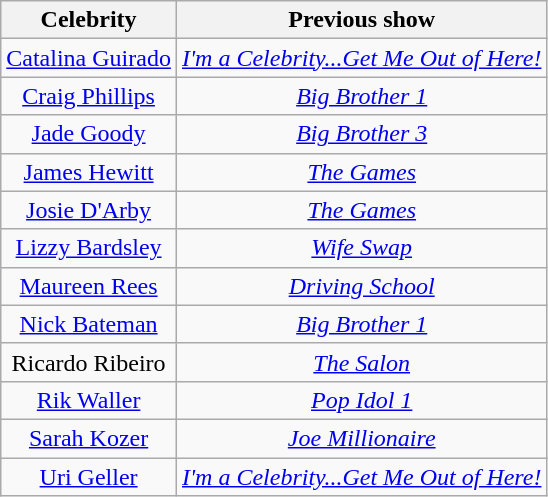<table class="wikitable" style="text-align: center;">
<tr>
<th>Celebrity</th>
<th>Previous show</th>
</tr>
<tr>
<td><a href='#'>Catalina Guirado</a></td>
<td><em><a href='#'>I'm a Celebrity...Get Me Out of Here!</a></em></td>
</tr>
<tr>
<td><a href='#'>Craig Phillips</a></td>
<td><em><a href='#'>Big Brother 1</a></em></td>
</tr>
<tr>
<td><a href='#'>Jade Goody</a></td>
<td><em><a href='#'>Big Brother 3</a></em></td>
</tr>
<tr>
<td><a href='#'>James Hewitt</a></td>
<td><em><a href='#'>The Games</a></em></td>
</tr>
<tr>
<td><a href='#'>Josie D'Arby</a></td>
<td><em><a href='#'>The Games</a></em></td>
</tr>
<tr>
<td><a href='#'>Lizzy Bardsley</a></td>
<td><em><a href='#'>Wife Swap</a></em></td>
</tr>
<tr>
<td><a href='#'>Maureen Rees</a></td>
<td><em><a href='#'>Driving School</a></em></td>
</tr>
<tr>
<td><a href='#'>Nick Bateman</a></td>
<td><em><a href='#'>Big Brother 1</a></em></td>
</tr>
<tr>
<td>Ricardo Ribeiro</td>
<td><em><a href='#'>The Salon</a></em></td>
</tr>
<tr>
<td><a href='#'>Rik Waller</a></td>
<td><em><a href='#'>Pop Idol 1</a></em></td>
</tr>
<tr>
<td><a href='#'>Sarah Kozer</a></td>
<td><em><a href='#'>Joe Millionaire</a></em></td>
</tr>
<tr>
<td><a href='#'>Uri Geller</a></td>
<td><em><a href='#'>I'm a Celebrity...Get Me Out of Here!</a></em></td>
</tr>
</table>
